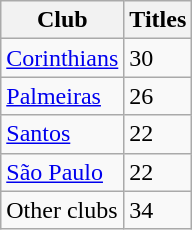<table class="wikitable sortable">
<tr>
<th>Club</th>
<th>Titles</th>
</tr>
<tr>
<td><a href='#'>Corinthians</a></td>
<td>30</td>
</tr>
<tr>
<td><a href='#'>Palmeiras</a></td>
<td>26</td>
</tr>
<tr>
<td><a href='#'>Santos</a></td>
<td>22</td>
</tr>
<tr>
<td><a href='#'>São Paulo</a></td>
<td>22</td>
</tr>
<tr>
<td>Other clubs</td>
<td>34</td>
</tr>
</table>
